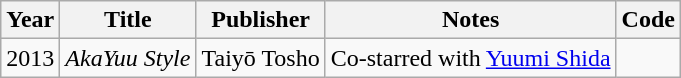<table class="wikitable">
<tr>
<th>Year</th>
<th>Title</th>
<th>Publisher</th>
<th>Notes</th>
<th>Code</th>
</tr>
<tr>
<td>2013</td>
<td><em>AkaYuu Style</em></td>
<td>Taiyō Tosho</td>
<td>Co-starred with <a href='#'>Yuumi Shida</a></td>
<td></td>
</tr>
</table>
